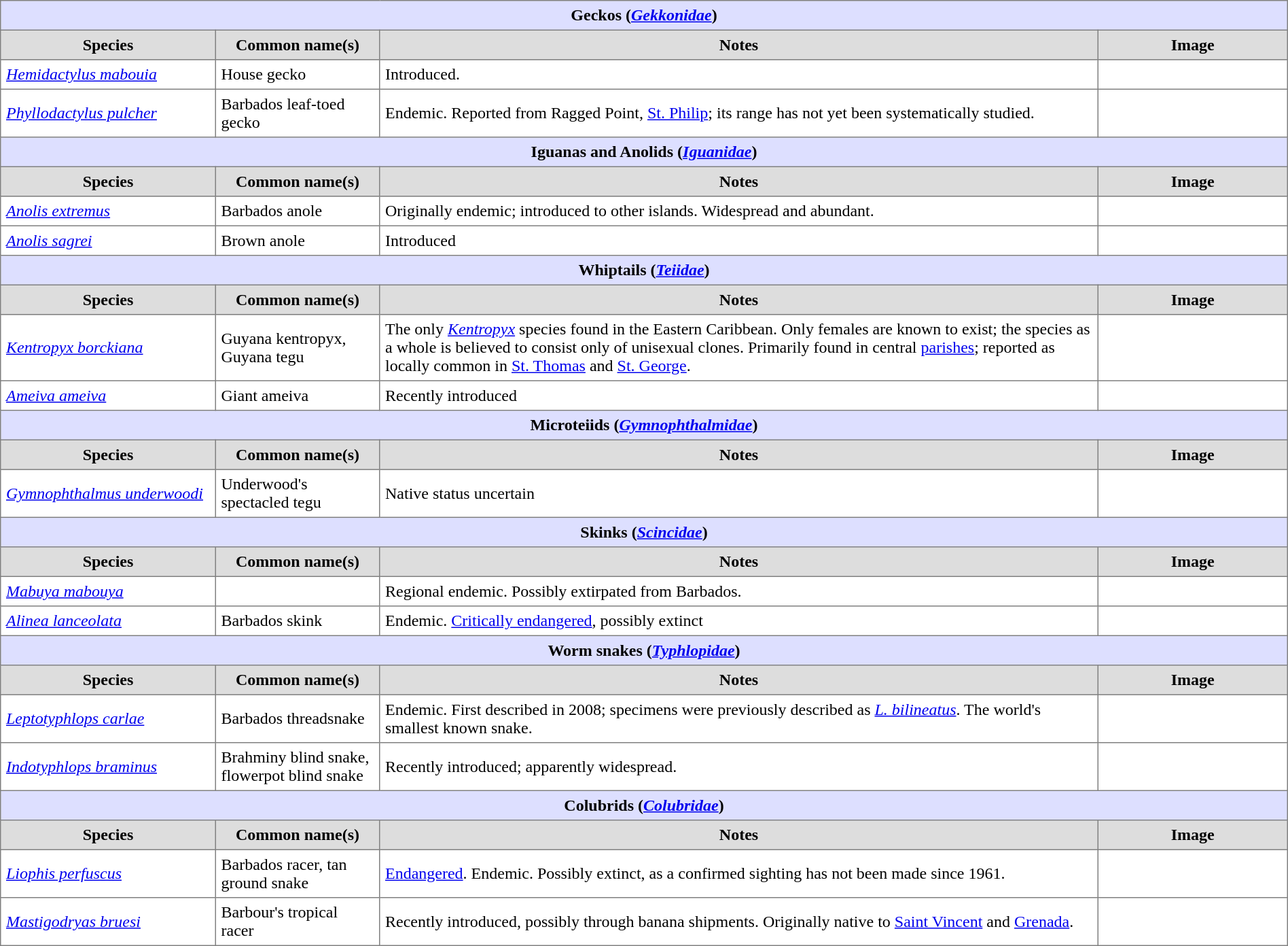<table border=1 style="border-collapse:collapse;" cellpadding=5 width=100%>
<tr>
<th colspan=4 bgcolor=#DDDFFF>Geckos (<em><a href='#'>Gekkonidae</a></em>)</th>
</tr>
<tr bgcolor=#DDDDDD align=center>
<th width=200px>Species</th>
<th width=150px>Common name(s)</th>
<th>Notes</th>
<th width=175px>Image</th>
</tr>
<tr>
<td><em><a href='#'>Hemidactylus mabouia</a></em></td>
<td>House gecko</td>
<td>Introduced.</td>
<td></td>
</tr>
<tr>
<td><em><a href='#'>Phyllodactylus pulcher</a></em></td>
<td>Barbados leaf-toed gecko</td>
<td>Endemic.  Reported from Ragged Point, <a href='#'>St. Philip</a>; its range has not yet been systematically studied.</td>
<td></td>
</tr>
<tr>
<th colspan=4 bgcolor=#DDDFFF>Iguanas and Anolids (<em><a href='#'>Iguanidae</a></em>)</th>
</tr>
<tr bgcolor=#DDDDDD align=center>
<th width=200px>Species</th>
<th width=150px>Common name(s)</th>
<th>Notes</th>
<th width=175px>Image</th>
</tr>
<tr>
<td><em><a href='#'>Anolis extremus</a></em></td>
<td>Barbados anole</td>
<td>Originally endemic; introduced to other islands.  Widespread and abundant.</td>
<td></td>
</tr>
<tr>
<td><em><a href='#'>Anolis sagrei</a></em></td>
<td>Brown anole</td>
<td>Introduced</td>
<td></td>
</tr>
<tr>
<th colspan=4 bgcolor=#DDDFFF>Whiptails (<em><a href='#'>Teiidae</a></em>)</th>
</tr>
<tr bgcolor=#DDDDDD align=center>
<th width=200px>Species</th>
<th width=150px>Common name(s)</th>
<th>Notes</th>
<th width=175px>Image</th>
</tr>
<tr>
<td><em><a href='#'>Kentropyx borckiana</a></em></td>
<td>Guyana kentropyx, Guyana tegu</td>
<td>The only <em><a href='#'>Kentropyx</a></em> species found in the Eastern Caribbean.  Only females are known to exist; the species as a whole is believed to consist only of unisexual clones.  Primarily found in central <a href='#'>parishes</a>; reported as locally common in <a href='#'>St. Thomas</a> and <a href='#'>St. George</a>.</td>
<td></td>
</tr>
<tr>
<td><em><a href='#'>Ameiva ameiva</a></em></td>
<td>Giant ameiva</td>
<td>Recently introduced</td>
</tr>
<tr>
<th colspan=4 bgcolor=#DDDFFF>Microteiids (<em><a href='#'>Gymnophthalmidae</a></em>)</th>
</tr>
<tr bgcolor=#DDDDDD align=center>
<th width=200px>Species</th>
<th width=150px>Common name(s)</th>
<th>Notes</th>
<th width=175px>Image</th>
</tr>
<tr>
<td><em><a href='#'>Gymnophthalmus underwoodi</a></em></td>
<td>Underwood's spectacled tegu</td>
<td>Native status uncertain</td>
<td></td>
</tr>
<tr>
<th colspan=4 bgcolor=#DDDFFF>Skinks (<em><a href='#'>Scincidae</a></em>)</th>
</tr>
<tr bgcolor=#DDDDDD align=center>
<th width=200px>Species</th>
<th width=150px>Common name(s)</th>
<th>Notes</th>
<th width=175px>Image</th>
</tr>
<tr>
<td><em><a href='#'>Mabuya mabouya</a></em></td>
<td></td>
<td>Regional endemic.  Possibly extirpated from Barbados.</td>
<td></td>
</tr>
<tr>
<td><em><a href='#'>Alinea lanceolata</a></em></td>
<td>Barbados skink</td>
<td>Endemic. <a href='#'>Critically endangered</a>, possibly extinct </td>
<td></td>
</tr>
<tr>
<th colspan=4 bgcolor=#DDDFFF>Worm snakes (<em><a href='#'>Typhlopidae</a></em>)</th>
</tr>
<tr bgcolor=#DDDDDD align=center>
<th width=200px>Species</th>
<th width=150px>Common name(s)</th>
<th>Notes</th>
<th width=175px>Image</th>
</tr>
<tr>
<td><em><a href='#'>Leptotyphlops carlae</a></em></td>
<td>Barbados threadsnake</td>
<td>Endemic.  First described in 2008; specimens were previously described as <em><a href='#'>L. bilineatus</a></em>.  The world's smallest known snake.</td>
<td></td>
</tr>
<tr>
<td><em><a href='#'>Indotyphlops  braminus</a></em></td>
<td>Brahminy blind snake, flowerpot blind snake</td>
<td>Recently introduced; apparently widespread.</td>
<td></td>
</tr>
<tr>
<th colspan=4 bgcolor=#DDDFFF>Colubrids (<em><a href='#'>Colubridae</a></em>)</th>
</tr>
<tr bgcolor=#DDDDDD align=center>
<th width=200px>Species</th>
<th width=150px>Common name(s)</th>
<th>Notes</th>
<th width=175px>Image</th>
</tr>
<tr>
<td><em><a href='#'>Liophis perfuscus</a></em></td>
<td>Barbados racer, tan ground snake</td>
<td><a href='#'>Endangered</a>.  Endemic.  Possibly extinct, as a confirmed sighting has not been made since 1961.</td>
<td></td>
</tr>
<tr>
<td><em><a href='#'>Mastigodryas bruesi</a></em></td>
<td>Barbour's tropical racer</td>
<td>Recently introduced, possibly through banana shipments.  Originally native to <a href='#'>Saint Vincent</a> and <a href='#'>Grenada</a>.</td>
<td></td>
</tr>
</table>
